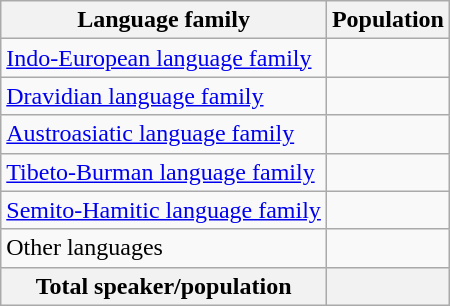<table class="sortable wikitable" style="text-align: center">
<tr>
<th>Language family</th>
<th>Population <br></th>
</tr>
<tr>
<td align="left"><a href='#'>Indo-European language family</a></td>
<td></td>
</tr>
<tr>
<td align="left"><a href='#'>Dravidian language family</a></td>
<td></td>
</tr>
<tr>
<td align="left"><a href='#'>Austroasiatic language family</a></td>
<td></td>
</tr>
<tr>
<td align="left"><a href='#'>Tibeto-Burman language family</a></td>
<td></td>
</tr>
<tr>
<td align="left"><a href='#'>Semito-Hamitic language family</a></td>
<td></td>
</tr>
<tr>
<td align="left">Other languages</td>
<td></td>
</tr>
<tr>
<th>Total speaker/population</th>
<th></th>
</tr>
</table>
